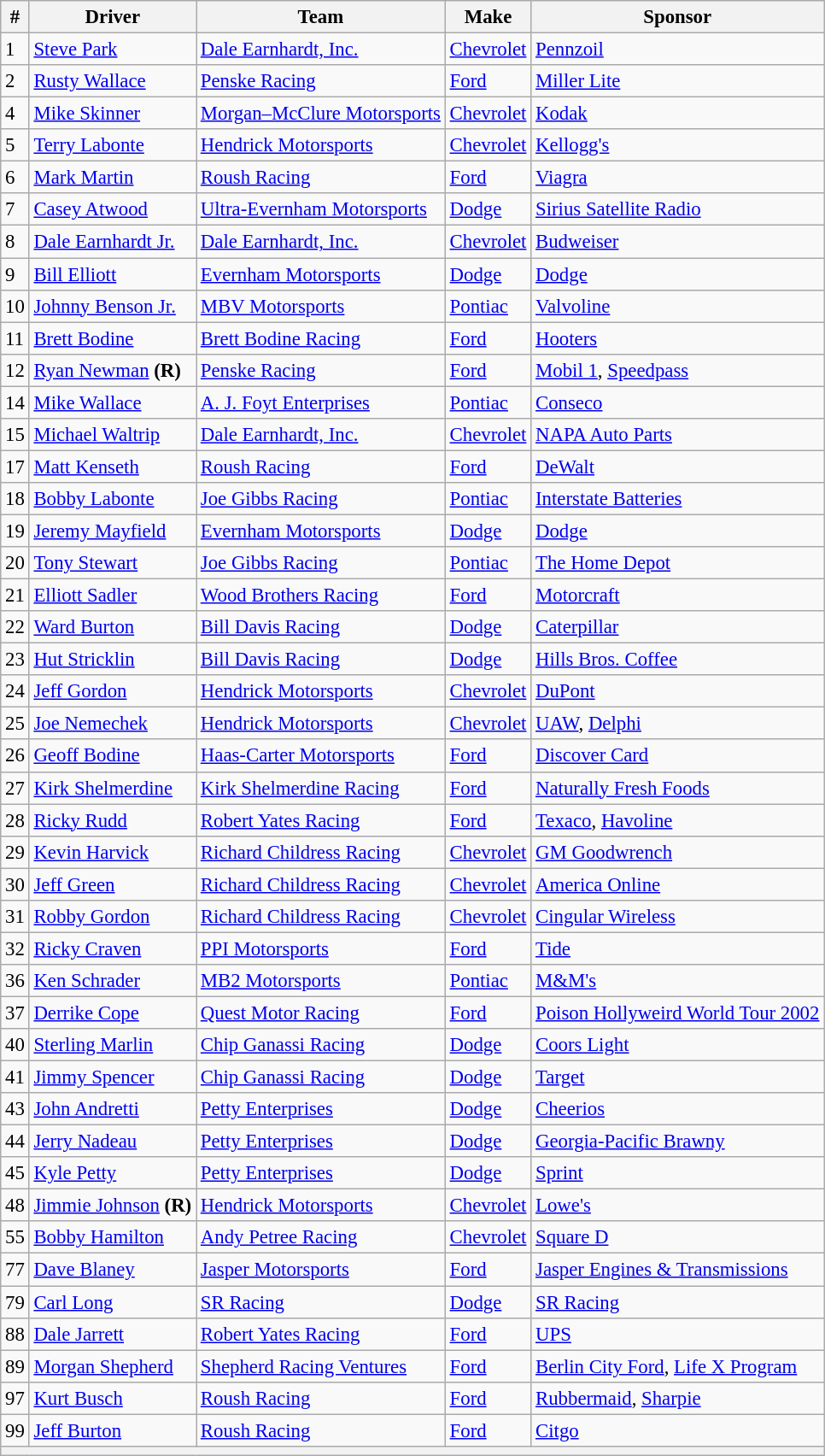<table class="wikitable" style="font-size:95%">
<tr>
<th>#</th>
<th>Driver</th>
<th>Team</th>
<th>Make</th>
<th>Sponsor</th>
</tr>
<tr>
<td>1</td>
<td><a href='#'>Steve Park</a></td>
<td><a href='#'>Dale Earnhardt, Inc.</a></td>
<td><a href='#'>Chevrolet</a></td>
<td><a href='#'>Pennzoil</a></td>
</tr>
<tr>
<td>2</td>
<td><a href='#'>Rusty Wallace</a></td>
<td><a href='#'>Penske Racing</a></td>
<td><a href='#'>Ford</a></td>
<td><a href='#'>Miller Lite</a></td>
</tr>
<tr>
<td>4</td>
<td><a href='#'>Mike Skinner</a></td>
<td><a href='#'>Morgan–McClure Motorsports</a></td>
<td><a href='#'>Chevrolet</a></td>
<td><a href='#'>Kodak</a></td>
</tr>
<tr>
<td>5</td>
<td><a href='#'>Terry Labonte</a></td>
<td><a href='#'>Hendrick Motorsports</a></td>
<td><a href='#'>Chevrolet</a></td>
<td><a href='#'>Kellogg's</a></td>
</tr>
<tr>
<td>6</td>
<td><a href='#'>Mark Martin</a></td>
<td><a href='#'>Roush Racing</a></td>
<td><a href='#'>Ford</a></td>
<td><a href='#'>Viagra</a></td>
</tr>
<tr>
<td>7</td>
<td><a href='#'>Casey Atwood</a></td>
<td><a href='#'>Ultra-Evernham Motorsports</a></td>
<td><a href='#'>Dodge</a></td>
<td><a href='#'>Sirius Satellite Radio</a></td>
</tr>
<tr>
<td>8</td>
<td><a href='#'>Dale Earnhardt Jr.</a></td>
<td><a href='#'>Dale Earnhardt, Inc.</a></td>
<td><a href='#'>Chevrolet</a></td>
<td><a href='#'>Budweiser</a></td>
</tr>
<tr>
<td>9</td>
<td><a href='#'>Bill Elliott</a></td>
<td><a href='#'>Evernham Motorsports</a></td>
<td><a href='#'>Dodge</a></td>
<td><a href='#'>Dodge</a></td>
</tr>
<tr>
<td>10</td>
<td><a href='#'>Johnny Benson Jr.</a></td>
<td><a href='#'>MBV Motorsports</a></td>
<td><a href='#'>Pontiac</a></td>
<td><a href='#'>Valvoline</a></td>
</tr>
<tr>
<td>11</td>
<td><a href='#'>Brett Bodine</a></td>
<td><a href='#'>Brett Bodine Racing</a></td>
<td><a href='#'>Ford</a></td>
<td><a href='#'>Hooters</a></td>
</tr>
<tr>
<td>12</td>
<td><a href='#'>Ryan Newman</a> <strong>(R)</strong></td>
<td><a href='#'>Penske Racing</a></td>
<td><a href='#'>Ford</a></td>
<td><a href='#'>Mobil 1</a>, <a href='#'>Speedpass</a></td>
</tr>
<tr>
<td>14</td>
<td><a href='#'>Mike Wallace</a></td>
<td><a href='#'>A. J. Foyt Enterprises</a></td>
<td><a href='#'>Pontiac</a></td>
<td><a href='#'>Conseco</a></td>
</tr>
<tr>
<td>15</td>
<td><a href='#'>Michael Waltrip</a></td>
<td><a href='#'>Dale Earnhardt, Inc.</a></td>
<td><a href='#'>Chevrolet</a></td>
<td><a href='#'>NAPA Auto Parts</a></td>
</tr>
<tr>
<td>17</td>
<td><a href='#'>Matt Kenseth</a></td>
<td><a href='#'>Roush Racing</a></td>
<td><a href='#'>Ford</a></td>
<td><a href='#'>DeWalt</a></td>
</tr>
<tr>
<td>18</td>
<td><a href='#'>Bobby Labonte</a></td>
<td><a href='#'>Joe Gibbs Racing</a></td>
<td><a href='#'>Pontiac</a></td>
<td><a href='#'>Interstate Batteries</a></td>
</tr>
<tr>
<td>19</td>
<td><a href='#'>Jeremy Mayfield</a></td>
<td><a href='#'>Evernham Motorsports</a></td>
<td><a href='#'>Dodge</a></td>
<td><a href='#'>Dodge</a></td>
</tr>
<tr>
<td>20</td>
<td><a href='#'>Tony Stewart</a></td>
<td><a href='#'>Joe Gibbs Racing</a></td>
<td><a href='#'>Pontiac</a></td>
<td><a href='#'>The Home Depot</a></td>
</tr>
<tr>
<td>21</td>
<td><a href='#'>Elliott Sadler</a></td>
<td><a href='#'>Wood Brothers Racing</a></td>
<td><a href='#'>Ford</a></td>
<td><a href='#'>Motorcraft</a></td>
</tr>
<tr>
<td>22</td>
<td><a href='#'>Ward Burton</a></td>
<td><a href='#'>Bill Davis Racing</a></td>
<td><a href='#'>Dodge</a></td>
<td><a href='#'>Caterpillar</a></td>
</tr>
<tr>
<td>23</td>
<td><a href='#'>Hut Stricklin</a></td>
<td><a href='#'>Bill Davis Racing</a></td>
<td><a href='#'>Dodge</a></td>
<td><a href='#'>Hills Bros. Coffee</a></td>
</tr>
<tr>
<td>24</td>
<td><a href='#'>Jeff Gordon</a></td>
<td><a href='#'>Hendrick Motorsports</a></td>
<td><a href='#'>Chevrolet</a></td>
<td><a href='#'>DuPont</a></td>
</tr>
<tr>
<td>25</td>
<td><a href='#'>Joe Nemechek</a></td>
<td><a href='#'>Hendrick Motorsports</a></td>
<td><a href='#'>Chevrolet</a></td>
<td><a href='#'>UAW</a>, <a href='#'>Delphi</a></td>
</tr>
<tr>
<td>26</td>
<td><a href='#'>Geoff Bodine</a></td>
<td><a href='#'>Haas-Carter Motorsports</a></td>
<td><a href='#'>Ford</a></td>
<td><a href='#'>Discover Card</a></td>
</tr>
<tr>
<td>27</td>
<td><a href='#'>Kirk Shelmerdine</a></td>
<td><a href='#'>Kirk Shelmerdine Racing</a></td>
<td><a href='#'>Ford</a></td>
<td><a href='#'>Naturally Fresh Foods</a></td>
</tr>
<tr>
<td>28</td>
<td><a href='#'>Ricky Rudd</a></td>
<td><a href='#'>Robert Yates Racing</a></td>
<td><a href='#'>Ford</a></td>
<td><a href='#'>Texaco</a>, <a href='#'>Havoline</a></td>
</tr>
<tr>
<td>29</td>
<td><a href='#'>Kevin Harvick</a></td>
<td><a href='#'>Richard Childress Racing</a></td>
<td><a href='#'>Chevrolet</a></td>
<td><a href='#'>GM Goodwrench</a></td>
</tr>
<tr>
<td>30</td>
<td><a href='#'>Jeff Green</a></td>
<td><a href='#'>Richard Childress Racing</a></td>
<td><a href='#'>Chevrolet</a></td>
<td><a href='#'>America Online</a></td>
</tr>
<tr>
<td>31</td>
<td><a href='#'>Robby Gordon</a></td>
<td><a href='#'>Richard Childress Racing</a></td>
<td><a href='#'>Chevrolet</a></td>
<td><a href='#'>Cingular Wireless</a></td>
</tr>
<tr>
<td>32</td>
<td><a href='#'>Ricky Craven</a></td>
<td><a href='#'>PPI Motorsports</a></td>
<td><a href='#'>Ford</a></td>
<td><a href='#'>Tide</a></td>
</tr>
<tr>
<td>36</td>
<td><a href='#'>Ken Schrader</a></td>
<td><a href='#'>MB2 Motorsports</a></td>
<td><a href='#'>Pontiac</a></td>
<td><a href='#'>M&M's</a></td>
</tr>
<tr>
<td>37</td>
<td><a href='#'>Derrike Cope</a></td>
<td><a href='#'>Quest Motor Racing</a></td>
<td><a href='#'>Ford</a></td>
<td><a href='#'>Poison Hollyweird World Tour 2002</a></td>
</tr>
<tr>
<td>40</td>
<td><a href='#'>Sterling Marlin</a></td>
<td><a href='#'>Chip Ganassi Racing</a></td>
<td><a href='#'>Dodge</a></td>
<td><a href='#'>Coors Light</a></td>
</tr>
<tr>
<td>41</td>
<td><a href='#'>Jimmy Spencer</a></td>
<td><a href='#'>Chip Ganassi Racing</a></td>
<td><a href='#'>Dodge</a></td>
<td><a href='#'>Target</a></td>
</tr>
<tr>
<td>43</td>
<td><a href='#'>John Andretti</a></td>
<td><a href='#'>Petty Enterprises</a></td>
<td><a href='#'>Dodge</a></td>
<td><a href='#'>Cheerios</a></td>
</tr>
<tr>
<td>44</td>
<td><a href='#'>Jerry Nadeau</a></td>
<td><a href='#'>Petty Enterprises</a></td>
<td><a href='#'>Dodge</a></td>
<td><a href='#'>Georgia-Pacific Brawny</a></td>
</tr>
<tr>
<td>45</td>
<td><a href='#'>Kyle Petty</a></td>
<td><a href='#'>Petty Enterprises</a></td>
<td><a href='#'>Dodge</a></td>
<td><a href='#'>Sprint</a></td>
</tr>
<tr>
<td>48</td>
<td><a href='#'>Jimmie Johnson</a> <strong>(R)</strong></td>
<td><a href='#'>Hendrick Motorsports</a></td>
<td><a href='#'>Chevrolet</a></td>
<td><a href='#'>Lowe's</a></td>
</tr>
<tr>
<td>55</td>
<td><a href='#'>Bobby Hamilton</a></td>
<td><a href='#'>Andy Petree Racing</a></td>
<td><a href='#'>Chevrolet</a></td>
<td><a href='#'>Square D</a></td>
</tr>
<tr>
<td>77</td>
<td><a href='#'>Dave Blaney</a></td>
<td><a href='#'>Jasper Motorsports</a></td>
<td><a href='#'>Ford</a></td>
<td><a href='#'>Jasper Engines & Transmissions</a></td>
</tr>
<tr>
<td>79</td>
<td><a href='#'>Carl Long</a></td>
<td><a href='#'>SR Racing</a></td>
<td><a href='#'>Dodge</a></td>
<td><a href='#'>SR Racing</a></td>
</tr>
<tr>
<td>88</td>
<td><a href='#'>Dale Jarrett</a></td>
<td><a href='#'>Robert Yates Racing</a></td>
<td><a href='#'>Ford</a></td>
<td><a href='#'>UPS</a></td>
</tr>
<tr>
<td>89</td>
<td><a href='#'>Morgan Shepherd</a></td>
<td><a href='#'>Shepherd Racing Ventures</a></td>
<td><a href='#'>Ford</a></td>
<td><a href='#'>Berlin City Ford</a>, <a href='#'>Life X Program</a></td>
</tr>
<tr>
<td>97</td>
<td><a href='#'>Kurt Busch</a></td>
<td><a href='#'>Roush Racing</a></td>
<td><a href='#'>Ford</a></td>
<td><a href='#'>Rubbermaid</a>, <a href='#'>Sharpie</a></td>
</tr>
<tr>
<td>99</td>
<td><a href='#'>Jeff Burton</a></td>
<td><a href='#'>Roush Racing</a></td>
<td><a href='#'>Ford</a></td>
<td><a href='#'>Citgo</a></td>
</tr>
<tr>
<th colspan="5"></th>
</tr>
</table>
